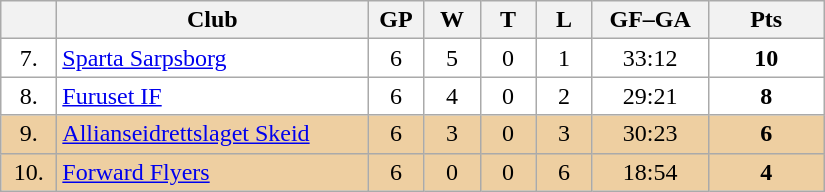<table class="wikitable">
<tr>
<th width="30"></th>
<th width="200">Club</th>
<th width="30">GP</th>
<th width="30">W</th>
<th width="30">T</th>
<th width="30">L</th>
<th width="70">GF–GA</th>
<th width="70">Pts</th>
</tr>
<tr bgcolor="#FFFFFF" align="center">
<td>7.</td>
<td align="left"><a href='#'>Sparta Sarpsborg</a></td>
<td>6</td>
<td>5</td>
<td>0</td>
<td>1</td>
<td>33:12</td>
<td><strong>10</strong></td>
</tr>
<tr bgcolor="#FFFFFF" align="center">
<td>8.</td>
<td align="left"><a href='#'>Furuset IF</a></td>
<td>6</td>
<td>4</td>
<td>0</td>
<td>2</td>
<td>29:21</td>
<td><strong>8</strong></td>
</tr>
<tr bgcolor="#EECFA1" align="center">
<td>9.</td>
<td align="left"><a href='#'>Allianseidrettslaget Skeid</a></td>
<td>6</td>
<td>3</td>
<td>0</td>
<td>3</td>
<td>30:23</td>
<td><strong>6</strong></td>
</tr>
<tr bgcolor="#EECFA1" align="center">
<td>10.</td>
<td align="left"><a href='#'>Forward Flyers</a></td>
<td>6</td>
<td>0</td>
<td>0</td>
<td>6</td>
<td>18:54</td>
<td><strong>4</strong></td>
</tr>
</table>
